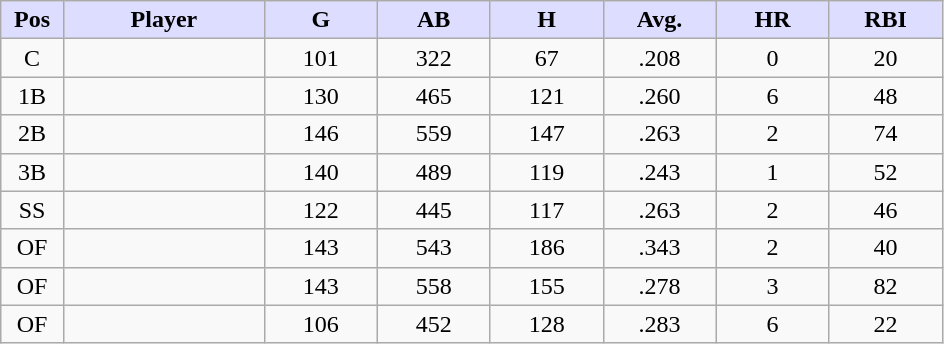<table class="wikitable sortable">
<tr>
<th style="background:#ddf; width:5%;">Pos</th>
<th style="background:#ddf; width:16%;">Player</th>
<th style="background:#ddf; width:9%;">G</th>
<th style="background:#ddf; width:9%;">AB</th>
<th style="background:#ddf; width:9%;">H</th>
<th style="background:#ddf; width:9%;">Avg.</th>
<th style="background:#ddf; width:9%;">HR</th>
<th style="background:#ddf; width:9%;">RBI</th>
</tr>
<tr style="text-align:center;">
<td>C</td>
<td></td>
<td>101</td>
<td>322</td>
<td>67</td>
<td>.208</td>
<td>0</td>
<td>20</td>
</tr>
<tr style="text-align:center;">
<td>1B</td>
<td></td>
<td>130</td>
<td>465</td>
<td>121</td>
<td>.260</td>
<td>6</td>
<td>48</td>
</tr>
<tr style="text-align:center;">
<td>2B</td>
<td></td>
<td>146</td>
<td>559</td>
<td>147</td>
<td>.263</td>
<td>2</td>
<td>74</td>
</tr>
<tr style="text-align:center;">
<td>3B</td>
<td></td>
<td>140</td>
<td>489</td>
<td>119</td>
<td>.243</td>
<td>1</td>
<td>52</td>
</tr>
<tr style="text-align:center;">
<td>SS</td>
<td></td>
<td>122</td>
<td>445</td>
<td>117</td>
<td>.263</td>
<td>2</td>
<td>46</td>
</tr>
<tr style="text-align:center;">
<td>OF</td>
<td></td>
<td>143</td>
<td>543</td>
<td>186</td>
<td>.343</td>
<td>2</td>
<td>40</td>
</tr>
<tr style="text-align:center;">
<td>OF</td>
<td></td>
<td>143</td>
<td>558</td>
<td>155</td>
<td>.278</td>
<td>3</td>
<td>82</td>
</tr>
<tr style="text-align:center;">
<td>OF</td>
<td></td>
<td>106</td>
<td>452</td>
<td>128</td>
<td>.283</td>
<td>6</td>
<td>22</td>
</tr>
</table>
